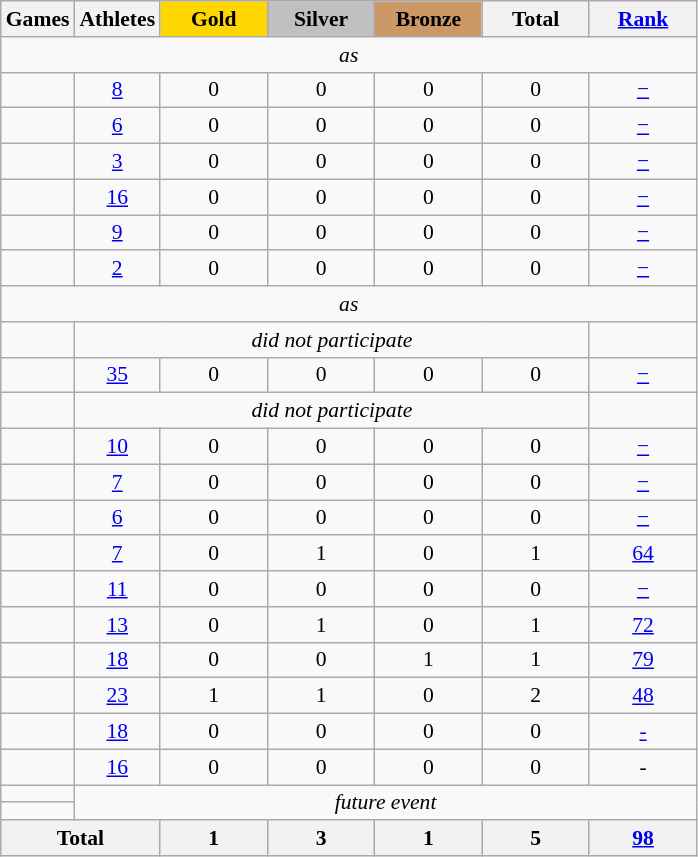<table class="wikitable" style="text-align:center; font-size:90%;">
<tr>
<th>Games</th>
<th>Athletes</th>
<td style="background:gold; width:4.5em; font-weight:bold;">Gold</td>
<td style="background:silver; width:4.5em; font-weight:bold;">Silver</td>
<td style="background:#cc9966; width:4.5em; font-weight:bold;">Bronze</td>
<th style="width:4.5em; font-weight:bold;">Total</th>
<th style="width:4.5em; font-weight:bold;"><a href='#'>Rank</a></th>
</tr>
<tr>
<td colspan=7><em>as </em></td>
</tr>
<tr>
<td align=left></td>
<td><a href='#'>8</a></td>
<td>0</td>
<td>0</td>
<td>0</td>
<td>0</td>
<td><a href='#'>−</a></td>
</tr>
<tr>
<td align=left></td>
<td><a href='#'>6</a></td>
<td>0</td>
<td>0</td>
<td>0</td>
<td>0</td>
<td><a href='#'>−</a></td>
</tr>
<tr>
<td align=left></td>
<td><a href='#'>3</a></td>
<td>0</td>
<td>0</td>
<td>0</td>
<td>0</td>
<td><a href='#'>−</a></td>
</tr>
<tr>
<td align=left></td>
<td><a href='#'>16</a></td>
<td>0</td>
<td>0</td>
<td>0</td>
<td>0</td>
<td><a href='#'>−</a></td>
</tr>
<tr>
<td align=left></td>
<td><a href='#'>9</a></td>
<td>0</td>
<td>0</td>
<td>0</td>
<td>0</td>
<td><a href='#'>−</a></td>
</tr>
<tr>
<td align=left></td>
<td><a href='#'>2</a></td>
<td>0</td>
<td>0</td>
<td>0</td>
<td>0</td>
<td><a href='#'>−</a></td>
</tr>
<tr>
<td colspan=7><em>as </em></td>
</tr>
<tr>
<td align=left></td>
<td colspan=5><em>did not participate</em></td>
</tr>
<tr>
<td align=left></td>
<td><a href='#'>35</a></td>
<td>0</td>
<td>0</td>
<td>0</td>
<td>0</td>
<td><a href='#'>−</a></td>
</tr>
<tr>
<td align=left></td>
<td colspan=5><em>did not participate</em></td>
</tr>
<tr>
<td align=left></td>
<td><a href='#'>10</a></td>
<td>0</td>
<td>0</td>
<td>0</td>
<td>0</td>
<td><a href='#'>−</a></td>
</tr>
<tr>
<td align=left></td>
<td><a href='#'>7</a></td>
<td>0</td>
<td>0</td>
<td>0</td>
<td>0</td>
<td><a href='#'>−</a></td>
</tr>
<tr>
<td align=left></td>
<td><a href='#'>6</a></td>
<td>0</td>
<td>0</td>
<td>0</td>
<td>0</td>
<td><a href='#'>−</a></td>
</tr>
<tr>
<td align=left></td>
<td><a href='#'>7</a></td>
<td>0</td>
<td>1</td>
<td>0</td>
<td>1</td>
<td><a href='#'>64</a></td>
</tr>
<tr>
<td align=left></td>
<td><a href='#'>11</a></td>
<td>0</td>
<td>0</td>
<td>0</td>
<td>0</td>
<td><a href='#'>−</a></td>
</tr>
<tr>
<td align=left></td>
<td><a href='#'>13</a></td>
<td>0</td>
<td>1</td>
<td>0</td>
<td>1</td>
<td><a href='#'>72</a></td>
</tr>
<tr>
<td align=left></td>
<td><a href='#'>18</a></td>
<td>0</td>
<td>0</td>
<td>1</td>
<td>1</td>
<td><a href='#'>79</a></td>
</tr>
<tr>
<td align=left></td>
<td><a href='#'>23</a></td>
<td>1</td>
<td>1</td>
<td>0</td>
<td>2</td>
<td><a href='#'>48</a></td>
</tr>
<tr>
<td align=left></td>
<td><a href='#'>18</a></td>
<td>0</td>
<td>0</td>
<td>0</td>
<td>0</td>
<td><a href='#'>-</a></td>
</tr>
<tr |>
<td align=left></td>
<td><a href='#'>16</a></td>
<td>0</td>
<td>0</td>
<td>0</td>
<td>0</td>
<td>-</td>
</tr>
<tr |>
<td align=left></td>
<td colspan="6" rowspan="2"><em>future event</em></td>
</tr>
<tr |>
<td align=left></td>
</tr>
<tr |>
<th colspan=2>Total</th>
<th>1</th>
<th>3</th>
<th>1</th>
<th>5</th>
<th><a href='#'>98</a></th>
</tr>
</table>
